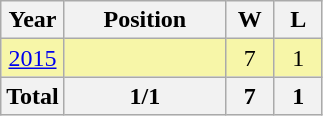<table class="wikitable" style="text-align: center;">
<tr>
<th>Year</th>
<th width="100">Position</th>
<th width="25">W</th>
<th width="25">L</th>
</tr>
<tr bgcolor=f7f6a8>
<td> <a href='#'>2015</a></td>
<td></td>
<td>7</td>
<td>1</td>
</tr>
<tr>
<th>Total</th>
<th>1/1</th>
<th>7</th>
<th>1</th>
</tr>
</table>
